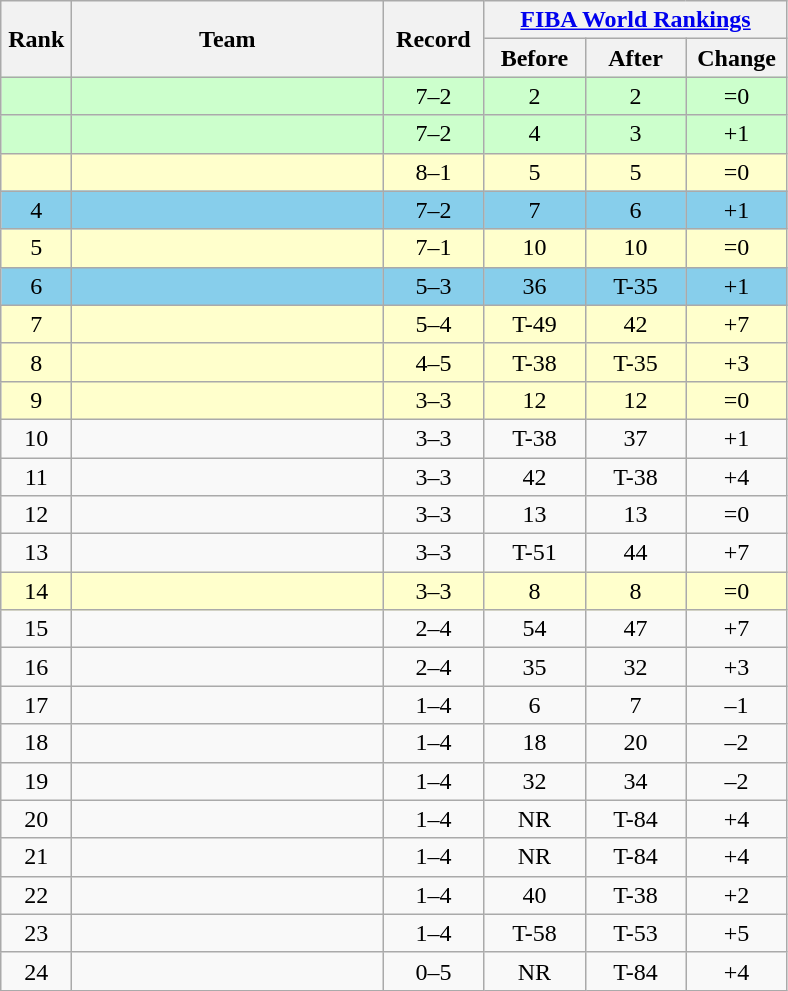<table class=wikitable style="text-align:center">
<tr>
<th rowspan=2 width=40>Rank</th>
<th rowspan=2 width=200>Team</th>
<th rowspan=2 width=60>Record</th>
<th colspan=3><a href='#'>FIBA World Rankings</a></th>
</tr>
<tr>
<th width=60>Before</th>
<th width=60>After</th>
<th width=60>Change</th>
</tr>
<tr bgcolor=ccffcc>
<td></td>
<td align=left></td>
<td>7–2</td>
<td>2</td>
<td>2</td>
<td>=0</td>
</tr>
<tr bgcolor=ccffcc>
<td></td>
<td align=left></td>
<td>7–2</td>
<td>4</td>
<td>3</td>
<td>+1</td>
</tr>
<tr bgcolor=ffffcc>
<td></td>
<td align=left></td>
<td>8–1</td>
<td>5</td>
<td>5</td>
<td>=0</td>
</tr>
<tr bgcolor=skyblue>
<td>4</td>
<td align=left></td>
<td>7–2</td>
<td>7</td>
<td>6</td>
<td>+1</td>
</tr>
<tr bgcolor=ffffcc>
<td>5</td>
<td align=left></td>
<td>7–1</td>
<td>10</td>
<td>10</td>
<td>=0</td>
</tr>
<tr bgcolor=skyblue>
<td>6</td>
<td align=left></td>
<td>5–3</td>
<td>36</td>
<td>T-35</td>
<td>+1</td>
</tr>
<tr bgcolor=ffffcc>
<td>7</td>
<td align=left></td>
<td>5–4</td>
<td>T-49</td>
<td>42</td>
<td>+7</td>
</tr>
<tr bgcolor=ffffcc>
<td>8</td>
<td align=left></td>
<td>4–5</td>
<td>T-38</td>
<td>T-35</td>
<td>+3</td>
</tr>
<tr bgcolor=ffffcc>
<td>9</td>
<td align=left></td>
<td>3–3</td>
<td>12</td>
<td>12</td>
<td>=0</td>
</tr>
<tr>
<td>10</td>
<td align=left></td>
<td>3–3</td>
<td>T-38</td>
<td>37</td>
<td>+1</td>
</tr>
<tr>
<td>11</td>
<td align=left></td>
<td>3–3</td>
<td>42</td>
<td>T-38</td>
<td>+4</td>
</tr>
<tr>
<td>12</td>
<td align=left></td>
<td>3–3</td>
<td>13</td>
<td>13</td>
<td>=0</td>
</tr>
<tr>
<td>13</td>
<td align=left></td>
<td>3–3</td>
<td>T-51</td>
<td>44</td>
<td>+7</td>
</tr>
<tr bgcolor=ffffcc>
<td>14</td>
<td align=left></td>
<td>3–3</td>
<td>8</td>
<td>8</td>
<td>=0</td>
</tr>
<tr>
<td>15</td>
<td align=left></td>
<td>2–4</td>
<td>54</td>
<td>47</td>
<td>+7</td>
</tr>
<tr>
<td>16</td>
<td align=left></td>
<td>2–4</td>
<td>35</td>
<td>32</td>
<td>+3</td>
</tr>
<tr>
<td>17</td>
<td align=left></td>
<td>1–4</td>
<td>6</td>
<td>7</td>
<td>–1</td>
</tr>
<tr>
<td>18</td>
<td align=left></td>
<td>1–4</td>
<td>18</td>
<td>20</td>
<td>–2</td>
</tr>
<tr>
<td>19</td>
<td align=left></td>
<td>1–4</td>
<td>32</td>
<td>34</td>
<td>–2</td>
</tr>
<tr>
<td>20</td>
<td align=left></td>
<td>1–4</td>
<td>NR</td>
<td>T-84</td>
<td>+4</td>
</tr>
<tr>
<td>21</td>
<td align=left></td>
<td>1–4</td>
<td>NR</td>
<td>T-84</td>
<td>+4</td>
</tr>
<tr>
<td>22</td>
<td align=left></td>
<td>1–4</td>
<td>40</td>
<td>T-38</td>
<td>+2</td>
</tr>
<tr>
<td>23</td>
<td align=left></td>
<td>1–4</td>
<td>T-58</td>
<td>T-53</td>
<td>+5</td>
</tr>
<tr>
<td>24</td>
<td align=left></td>
<td>0–5</td>
<td>NR</td>
<td>T-84</td>
<td>+4</td>
</tr>
</table>
